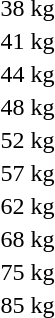<table>
<tr>
<td>38 kg</td>
<td></td>
<td></td>
<td></td>
</tr>
<tr>
<td>41 kg</td>
<td></td>
<td></td>
<td></td>
</tr>
<tr>
<td>44 kg</td>
<td></td>
<td></td>
<td></td>
</tr>
<tr>
<td>48 kg</td>
<td></td>
<td></td>
<td></td>
</tr>
<tr>
<td rowspan=2>52 kg</td>
<td rowspan=2></td>
<td rowspan=2></td>
<td></td>
</tr>
<tr>
<td></td>
</tr>
<tr>
<td rowspan=2>57 kg</td>
<td rowspan=2></td>
<td rowspan=2></td>
<td></td>
</tr>
<tr>
<td></td>
</tr>
<tr>
<td rowspan=2>62 kg</td>
<td rowspan=2></td>
<td rowspan=2></td>
<td></td>
</tr>
<tr>
<td></td>
</tr>
<tr>
<td rowspan=2>68 kg</td>
<td rowspan=2></td>
<td rowspan=2></td>
<td></td>
</tr>
<tr>
<td></td>
</tr>
<tr>
<td>75 kg</td>
<td></td>
<td></td>
<td></td>
</tr>
<tr>
<td>85 kg</td>
<td></td>
<td></td>
<td></td>
</tr>
</table>
